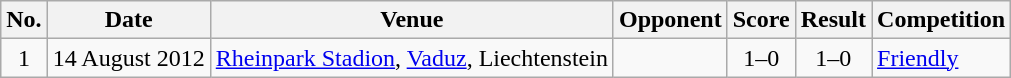<table class="wikitable sortable">
<tr>
<th scope="col">No.</th>
<th scope="col">Date</th>
<th scope="col">Venue</th>
<th scope="col">Opponent</th>
<th scope="col">Score</th>
<th scope="col">Result</th>
<th scope="col">Competition</th>
</tr>
<tr>
<td style="text-align:center">1</td>
<td>14 August 2012</td>
<td><a href='#'>Rheinpark Stadion</a>, <a href='#'>Vaduz</a>, Liechtenstein</td>
<td></td>
<td style="text-align:center">1–0</td>
<td style="text-align:center">1–0</td>
<td><a href='#'>Friendly</a></td>
</tr>
</table>
